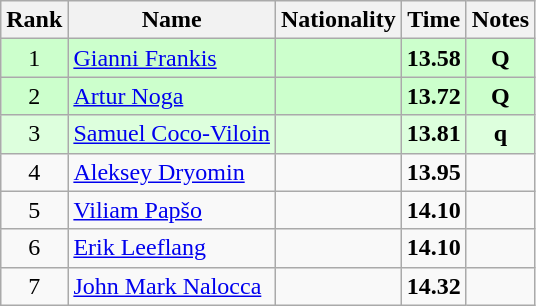<table class="wikitable sortable" style="text-align:center">
<tr>
<th>Rank</th>
<th>Name</th>
<th>Nationality</th>
<th>Time</th>
<th>Notes</th>
</tr>
<tr bgcolor=ccffcc>
<td>1</td>
<td align=left><a href='#'>Gianni Frankis</a></td>
<td align=left></td>
<td><strong>13.58</strong></td>
<td><strong>Q</strong></td>
</tr>
<tr bgcolor=ccffcc>
<td>2</td>
<td align=left><a href='#'>Artur Noga</a></td>
<td align=left></td>
<td><strong>13.72</strong></td>
<td><strong>Q</strong></td>
</tr>
<tr bgcolor=ddffdd>
<td>3</td>
<td align=left><a href='#'>Samuel Coco-Viloin</a></td>
<td align=left></td>
<td><strong>13.81</strong></td>
<td><strong>q</strong></td>
</tr>
<tr>
<td>4</td>
<td align=left><a href='#'>Aleksey Dryomin</a></td>
<td align=left></td>
<td><strong>13.95</strong></td>
<td></td>
</tr>
<tr>
<td>5</td>
<td align=left><a href='#'>Viliam Papšo</a></td>
<td align=left></td>
<td><strong>14.10</strong></td>
<td></td>
</tr>
<tr>
<td>6</td>
<td align=left><a href='#'>Erik Leeflang</a></td>
<td align=left></td>
<td><strong>14.10</strong></td>
<td></td>
</tr>
<tr>
<td>7</td>
<td align=left><a href='#'>John Mark Nalocca</a></td>
<td align=left></td>
<td><strong>14.32</strong></td>
<td></td>
</tr>
</table>
